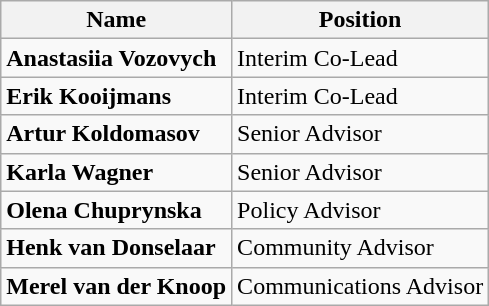<table class="wikitable">
<tr>
<th>Name</th>
<th>Position</th>
</tr>
<tr>
<td><strong>Anastasiia Vozovych</strong></td>
<td>Interim Co-Lead</td>
</tr>
<tr>
<td><strong>Erik Kooijmans</strong></td>
<td>Interim Co-Lead</td>
</tr>
<tr>
<td><strong>Artur Koldomasov</strong></td>
<td>Senior Advisor</td>
</tr>
<tr>
<td><strong>Karla Wagner</strong></td>
<td>Senior Advisor</td>
</tr>
<tr>
<td><strong>Olena Chuprynska</strong></td>
<td>Policy Advisor</td>
</tr>
<tr>
<td><strong>Henk van Donselaar</strong></td>
<td>Community Advisor</td>
</tr>
<tr>
<td><strong>Merel van der Knoop</strong></td>
<td>Communications Advisor</td>
</tr>
</table>
